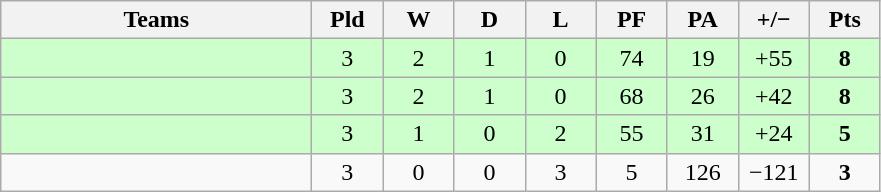<table class="wikitable" style="text-align: center;">
<tr>
<th width="200">Teams</th>
<th width="40">Pld</th>
<th width="40">W</th>
<th width="40">D</th>
<th width="40">L</th>
<th width="40">PF</th>
<th width="40">PA</th>
<th width="40">+/−</th>
<th width="40">Pts</th>
</tr>
<tr bgcolor=ccffcc>
<td align=left></td>
<td>3</td>
<td>2</td>
<td>1</td>
<td>0</td>
<td>74</td>
<td>19</td>
<td>+55</td>
<td><strong>8</strong></td>
</tr>
<tr bgcolor=ccffcc>
<td align=left></td>
<td>3</td>
<td>2</td>
<td>1</td>
<td>0</td>
<td>68</td>
<td>26</td>
<td>+42</td>
<td><strong>8</strong></td>
</tr>
<tr bgcolor=ccffcc>
<td align=left></td>
<td>3</td>
<td>1</td>
<td>0</td>
<td>2</td>
<td>55</td>
<td>31</td>
<td>+24</td>
<td><strong>5</strong></td>
</tr>
<tr>
<td align=left></td>
<td>3</td>
<td>0</td>
<td>0</td>
<td>3</td>
<td>5</td>
<td>126</td>
<td>−121</td>
<td><strong>3</strong></td>
</tr>
</table>
